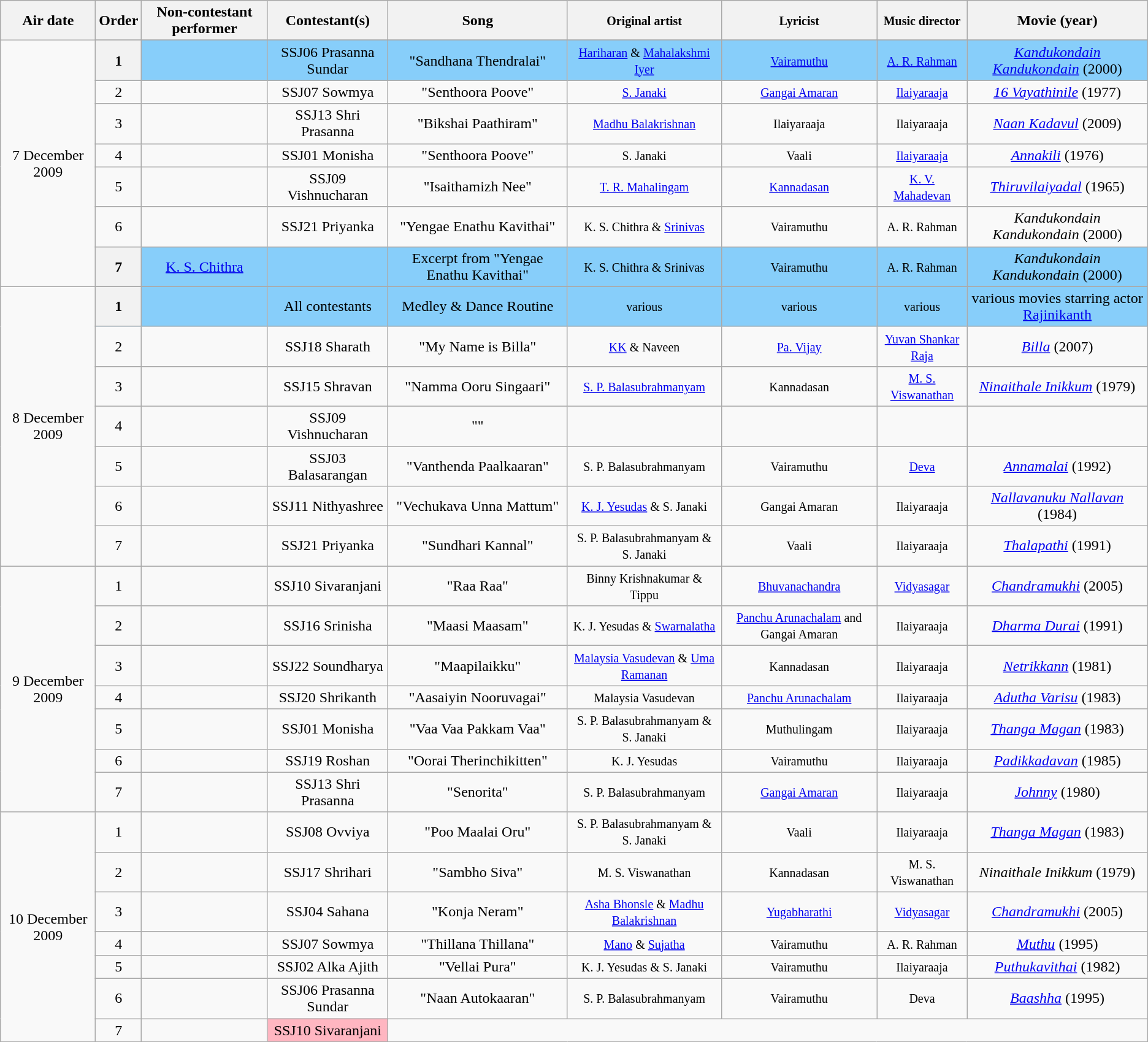<table class="wikitable sortable sticky-header" style="text-align: center; width: auto;">
<tr style="background:lightgrey; text-align:center;">
<th>Air date</th>
<th>Order</th>
<th>Non-contestant performer</th>
<th>Contestant(s)</th>
<th>Song</th>
<th><small>Original artist</small></th>
<th><small>Lyricist</small></th>
<th><small>Music director</small></th>
<th>Movie (year)</th>
</tr>
<tr>
<td rowspan=8>7 December 2009</td>
</tr>
<tr style="background:lightskyblue">
<th scope="row">1</th>
<td></td>
<td style="background:lightskyblue">SSJ06 Prasanna Sundar</td>
<td>"Sandhana Thendralai"</td>
<td><small><a href='#'>Hariharan</a> & <a href='#'>Mahalakshmi Iyer</a></small></td>
<td><small><a href='#'>Vairamuthu</a></small></td>
<td><small><a href='#'>A. R. Rahman</a></small></td>
<td><em><a href='#'>Kandukondain Kandukondain</a></em> (2000)</td>
</tr>
<tr>
<td>2</td>
<td></td>
<td>SSJ07 Sowmya</td>
<td>"Senthoora Poove"</td>
<td><small><a href='#'>S. Janaki</a></small></td>
<td><small><a href='#'>Gangai Amaran</a></small></td>
<td><small><a href='#'>Ilaiyaraaja</a></small></td>
<td><em><a href='#'>16 Vayathinile</a></em> (1977)</td>
</tr>
<tr>
<td>3</td>
<td></td>
<td>SSJ13 Shri Prasanna</td>
<td>"Bikshai Paathiram"</td>
<td><small><a href='#'>Madhu Balakrishnan</a></small></td>
<td><small>Ilaiyaraaja</small></td>
<td><small>Ilaiyaraaja</small></td>
<td><em><a href='#'>Naan Kadavul</a></em> (2009)</td>
</tr>
<tr>
<td>4</td>
<td></td>
<td>SSJ01 Monisha</td>
<td>"Senthoora Poove"</td>
<td><small>S. Janaki</small></td>
<td><small>Vaali</small></td>
<td><small><a href='#'>Ilaiyaraaja</a></small></td>
<td><em><a href='#'>Annakili</a></em> (1976)</td>
</tr>
<tr>
<td>5</td>
<td></td>
<td>SSJ09 Vishnucharan</td>
<td>"Isaithamizh Nee"</td>
<td><small><a href='#'>T. R. Mahalingam</a></small></td>
<td><small><a href='#'>Kannadasan</a></small></td>
<td><small><a href='#'>K. V. Mahadevan</a></small></td>
<td><em><a href='#'>Thiruvilaiyadal</a></em> (1965)</td>
</tr>
<tr>
<td>6</td>
<td></td>
<td>SSJ21 Priyanka</td>
<td>"Yengae Enathu Kavithai"</td>
<td><small>K. S. Chithra & <a href='#'>Srinivas</a></small></td>
<td><small>Vairamuthu</small></td>
<td><small>A. R. Rahman</small></td>
<td><em>Kandukondain Kandukondain</em> (2000)</td>
</tr>
<tr style="background:lightskyblue">
<th scope="row">7</th>
<td><a href='#'>K. S. Chithra</a></td>
<td></td>
<td>Excerpt from "Yengae Enathu Kavithai"</td>
<td><small>K. S. Chithra & Srinivas</small></td>
<td><small>Vairamuthu</small></td>
<td><small>A. R. Rahman</small></td>
<td><em>Kandukondain Kandukondain</em> (2000)</td>
</tr>
<tr>
<td rowspan=8>8 December 2009</td>
</tr>
<tr style="background:lightskyblue">
<th scope="row">1</th>
<td></td>
<td>All contestants</td>
<td>Medley & Dance Routine</td>
<td><small>various</small></td>
<td><small>various</small></td>
<td><small>various</small></td>
<td>various movies starring actor <a href='#'>Rajinikanth</a></td>
</tr>
<tr>
<td>2</td>
<td></td>
<td>SSJ18 Sharath</td>
<td>"My Name is Billa"</td>
<td><small><a href='#'>KK</a> & Naveen</small></td>
<td><small><a href='#'>Pa. Vijay</a></small></td>
<td><small><a href='#'>Yuvan Shankar Raja</a></small></td>
<td><em><a href='#'>Billa</a></em> (2007)</td>
</tr>
<tr>
<td>3</td>
<td></td>
<td>SSJ15 Shravan</td>
<td>"Namma Ooru Singaari"</td>
<td><small><a href='#'>S. P. Balasubrahmanyam</a></small></td>
<td><small>Kannadasan</small></td>
<td><small><a href='#'>M. S. Viswanathan</a></small></td>
<td><em><a href='#'>Ninaithale Inikkum</a></em> (1979)</td>
</tr>
<tr>
<td>4</td>
<td></td>
<td>SSJ09 Vishnucharan</td>
<td>""</td>
<td></td>
<td></td>
<td></td>
<td></td>
</tr>
<tr>
<td>5</td>
<td></td>
<td>SSJ03 Balasarangan</td>
<td>"Vanthenda Paalkaaran"</td>
<td><small>S. P. Balasubrahmanyam</small></td>
<td><small>Vairamuthu</small></td>
<td><small><a href='#'>Deva</a></small></td>
<td><em><a href='#'>Annamalai</a></em> (1992)</td>
</tr>
<tr>
<td>6</td>
<td></td>
<td>SSJ11 Nithyashree</td>
<td>"Vechukava Unna Mattum"</td>
<td><small><a href='#'>K. J. Yesudas</a> & S. Janaki</small></td>
<td><small>Gangai Amaran</small></td>
<td><small>Ilaiyaraaja</small></td>
<td><em><a href='#'>Nallavanuku Nallavan</a></em> (1984)</td>
</tr>
<tr>
<td>7</td>
<td></td>
<td>SSJ21 Priyanka</td>
<td>"Sundhari Kannal"</td>
<td><small>S. P. Balasubrahmanyam & S. Janaki</small></td>
<td><small>Vaali</small></td>
<td><small>Ilaiyaraaja</small></td>
<td><em><a href='#'>Thalapathi</a></em> (1991)</td>
</tr>
<tr>
<td rowspan=7>9 December 2009</td>
<td>1</td>
<td></td>
<td>SSJ10 Sivaranjani</td>
<td>"Raa Raa"</td>
<td><small>Binny Krishnakumar & Tippu</small></td>
<td><small><a href='#'>Bhuvanachandra</a></small></td>
<td><small><a href='#'>Vidyasagar</a></small></td>
<td><em><a href='#'>Chandramukhi</a></em> (2005)</td>
</tr>
<tr>
<td>2</td>
<td></td>
<td>SSJ16 Srinisha</td>
<td>"Maasi Maasam"</td>
<td><small>K. J. Yesudas & <a href='#'>Swarnalatha</a></small></td>
<td><small><a href='#'>Panchu Arunachalam</a> and Gangai Amaran</small></td>
<td><small>Ilaiyaraaja</small></td>
<td><em><a href='#'>Dharma Durai</a></em> (1991)</td>
</tr>
<tr>
<td>3</td>
<td></td>
<td>SSJ22 Soundharya</td>
<td>"Maapilaikku"</td>
<td><small><a href='#'>Malaysia Vasudevan</a> & <a href='#'>Uma Ramanan</a></small></td>
<td><small>Kannadasan</small></td>
<td><small>Ilaiyaraaja</small></td>
<td><em><a href='#'>Netrikkann</a></em> (1981)</td>
</tr>
<tr>
<td>4</td>
<td></td>
<td>SSJ20 Shrikanth</td>
<td>"Aasaiyin Nooruvagai"</td>
<td><small>Malaysia Vasudevan</small></td>
<td><small><a href='#'>Panchu Arunachalam</a></small></td>
<td><small>Ilaiyaraaja</small></td>
<td><em><a href='#'>Adutha Varisu</a></em> (1983)</td>
</tr>
<tr>
<td>5</td>
<td></td>
<td>SSJ01 Monisha</td>
<td>"Vaa Vaa Pakkam Vaa"</td>
<td><small>S. P. Balasubrahmanyam & S. Janaki</small></td>
<td><small>Muthulingam</small></td>
<td><small>Ilaiyaraaja</small></td>
<td><em><a href='#'>Thanga Magan</a></em> (1983)</td>
</tr>
<tr>
<td>6</td>
<td></td>
<td>SSJ19 Roshan</td>
<td>"Oorai Therinchikitten"</td>
<td><small>K. J. Yesudas</small></td>
<td><small>Vairamuthu</small></td>
<td><small>Ilaiyaraaja</small></td>
<td><em><a href='#'>Padikkadavan</a></em> (1985)</td>
</tr>
<tr>
<td>7</td>
<td></td>
<td>SSJ13 Shri Prasanna</td>
<td>"Senorita"</td>
<td><small>S. P. Balasubrahmanyam</small></td>
<td><small><a href='#'>Gangai Amaran</a></small></td>
<td><small>Ilaiyaraaja</small></td>
<td><em><a href='#'>Johnny</a></em> (1980)</td>
</tr>
<tr>
<td rowspan=7>10 December 2009</td>
<td>1</td>
<td></td>
<td>SSJ08 Ovviya</td>
<td>"Poo Maalai Oru"</td>
<td><small>S. P. Balasubrahmanyam & S. Janaki</small></td>
<td><small>Vaali</small></td>
<td><small>Ilaiyaraaja</small></td>
<td><em><a href='#'>Thanga Magan</a></em> (1983)</td>
</tr>
<tr>
<td>2</td>
<td></td>
<td>SSJ17 Shrihari</td>
<td>"Sambho Siva"</td>
<td><small>M. S. Viswanathan</small></td>
<td><small>Kannadasan</small></td>
<td><small>M. S. Viswanathan</small></td>
<td><em>Ninaithale Inikkum</em> (1979)</td>
</tr>
<tr>
<td>3</td>
<td></td>
<td>SSJ04 Sahana</td>
<td>"Konja Neram"</td>
<td><small><a href='#'>Asha Bhonsle</a> & <a href='#'>Madhu Balakrishnan</a></small></td>
<td><small><a href='#'>Yugabharathi</a></small></td>
<td><small><a href='#'>Vidyasagar</a></small></td>
<td><em><a href='#'>Chandramukhi</a></em> (2005)</td>
</tr>
<tr>
<td>4</td>
<td></td>
<td>SSJ07 Sowmya</td>
<td>"Thillana Thillana"</td>
<td><small><a href='#'>Mano</a> & <a href='#'>Sujatha</a></small></td>
<td><small>Vairamuthu</small></td>
<td><small>A. R. Rahman</small></td>
<td><em><a href='#'>Muthu</a></em> (1995)</td>
</tr>
<tr>
<td>5</td>
<td></td>
<td>SSJ02 Alka Ajith</td>
<td>"Vellai Pura"</td>
<td><small>K. J. Yesudas & S. Janaki</small></td>
<td><small>Vairamuthu</small></td>
<td><small>Ilaiyaraaja</small></td>
<td><em><a href='#'>Puthukavithai</a></em> (1982)</td>
</tr>
<tr>
<td>6</td>
<td></td>
<td>SSJ06 Prasanna Sundar</td>
<td>"Naan Autokaaran"</td>
<td><small>S. P. Balasubrahmanyam</small></td>
<td><small>Vairamuthu</small></td>
<td><small>Deva</small></td>
<td><em><a href='#'>Baashha</a></em> (1995)</td>
</tr>
<tr>
<td>7</td>
<td></td>
<td style="background:lightpink">SSJ10 Sivaranjani</td>
</tr>
</table>
